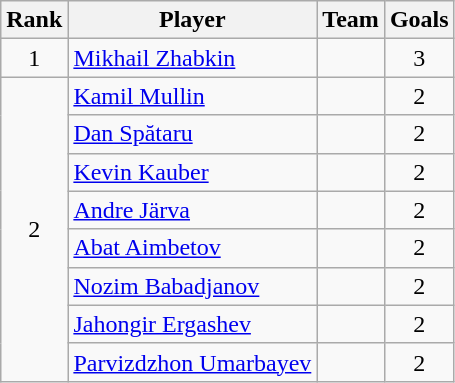<table class="wikitable">
<tr>
<th>Rank</th>
<th>Player</th>
<th>Team</th>
<th>Goals</th>
</tr>
<tr>
<td align=center>1</td>
<td> <a href='#'>Mikhail Zhabkin</a></td>
<td></td>
<td align=center>3</td>
</tr>
<tr>
<td align=center rowspan="8">2</td>
<td> <a href='#'>Kamil Mullin</a></td>
<td></td>
<td align=center>2</td>
</tr>
<tr>
<td> <a href='#'>Dan Spătaru</a></td>
<td></td>
<td align=center>2</td>
</tr>
<tr>
<td> <a href='#'>Kevin Kauber</a></td>
<td></td>
<td align=center>2</td>
</tr>
<tr>
<td> <a href='#'>Andre Järva</a></td>
<td></td>
<td align=center>2</td>
</tr>
<tr>
<td> <a href='#'>Abat Aimbetov</a></td>
<td></td>
<td align=center>2</td>
</tr>
<tr>
<td> <a href='#'>Nozim Babadjanov</a></td>
<td></td>
<td align=center>2</td>
</tr>
<tr>
<td> <a href='#'>Jahongir Ergashev</a></td>
<td></td>
<td align=center>2</td>
</tr>
<tr>
<td> <a href='#'>Parvizdzhon Umarbayev</a></td>
<td></td>
<td align=center>2</td>
</tr>
</table>
